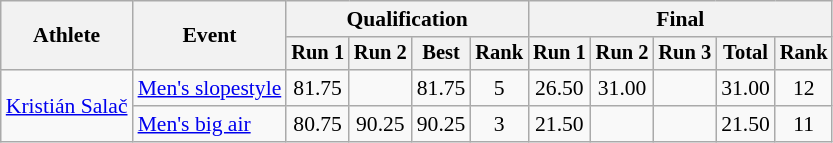<table class="wikitable" style="font-size:90%">
<tr>
<th rowspan=2>Athlete</th>
<th rowspan=2>Event</th>
<th colspan=4>Qualification</th>
<th colspan=5>Final</th>
</tr>
<tr style="font-size:95%">
<th>Run 1</th>
<th>Run 2</th>
<th>Best</th>
<th>Rank</th>
<th>Run 1</th>
<th>Run 2</th>
<th>Run 3</th>
<th>Total</th>
<th>Rank</th>
</tr>
<tr align=center>
<td align=left rowspan=2><a href='#'>Kristián Salač</a></td>
<td align=left><a href='#'>Men's slopestyle</a></td>
<td>81.75</td>
<td></td>
<td>81.75</td>
<td>5</td>
<td>26.50</td>
<td>31.00</td>
<td></td>
<td>31.00</td>
<td>12</td>
</tr>
<tr align=center>
<td align=left><a href='#'>Men's big air</a></td>
<td>80.75</td>
<td>90.25</td>
<td>90.25</td>
<td>3</td>
<td>21.50</td>
<td></td>
<td></td>
<td>21.50</td>
<td>11</td>
</tr>
</table>
